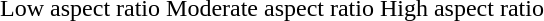<table style="margin:auto; text-align:center;">
<tr>
<td><br>Low aspect ratio</td>
<td><br>Moderate aspect ratio</td>
<td><br>High aspect ratio</td>
</tr>
</table>
